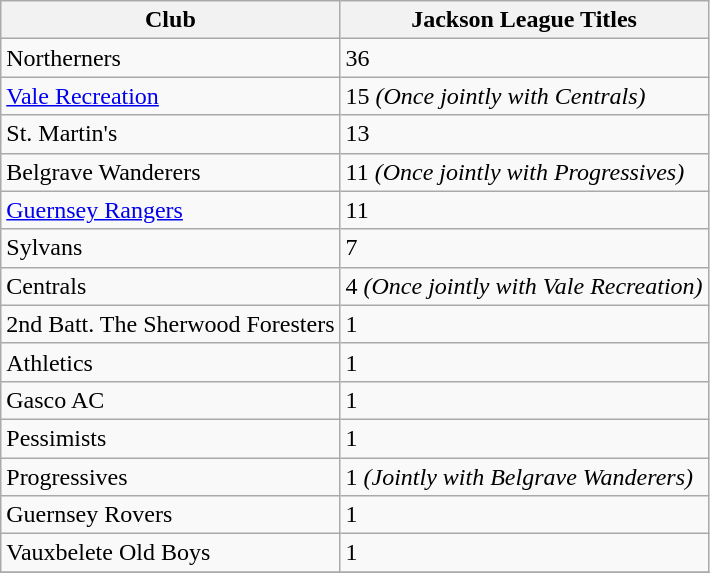<table class="wikitable">
<tr>
<th>Club</th>
<th>Jackson League Titles</th>
</tr>
<tr>
<td>Northerners</td>
<td>36</td>
</tr>
<tr>
<td><a href='#'>Vale Recreation</a></td>
<td>15 <em>(Once jointly with Centrals)</em></td>
</tr>
<tr>
<td>St. Martin's</td>
<td>13</td>
</tr>
<tr>
<td>Belgrave Wanderers</td>
<td>11  <em>(Once jointly with Progressives)</em></td>
</tr>
<tr>
<td><a href='#'>Guernsey Rangers</a></td>
<td>11</td>
</tr>
<tr>
<td>Sylvans</td>
<td>7</td>
</tr>
<tr>
<td>Centrals</td>
<td>4 <em>(Once jointly with Vale Recreation)</em></td>
</tr>
<tr>
<td>2nd Batt. The Sherwood Foresters</td>
<td>1</td>
</tr>
<tr>
<td>Athletics</td>
<td>1</td>
</tr>
<tr>
<td>Gasco AC</td>
<td>1</td>
</tr>
<tr>
<td>Pessimists</td>
<td>1</td>
</tr>
<tr>
<td>Progressives</td>
<td>1 <em>(Jointly with Belgrave Wanderers)</em></td>
</tr>
<tr>
<td>Guernsey Rovers</td>
<td>1</td>
</tr>
<tr>
<td>Vauxbelete Old Boys</td>
<td>1</td>
</tr>
<tr>
</tr>
</table>
